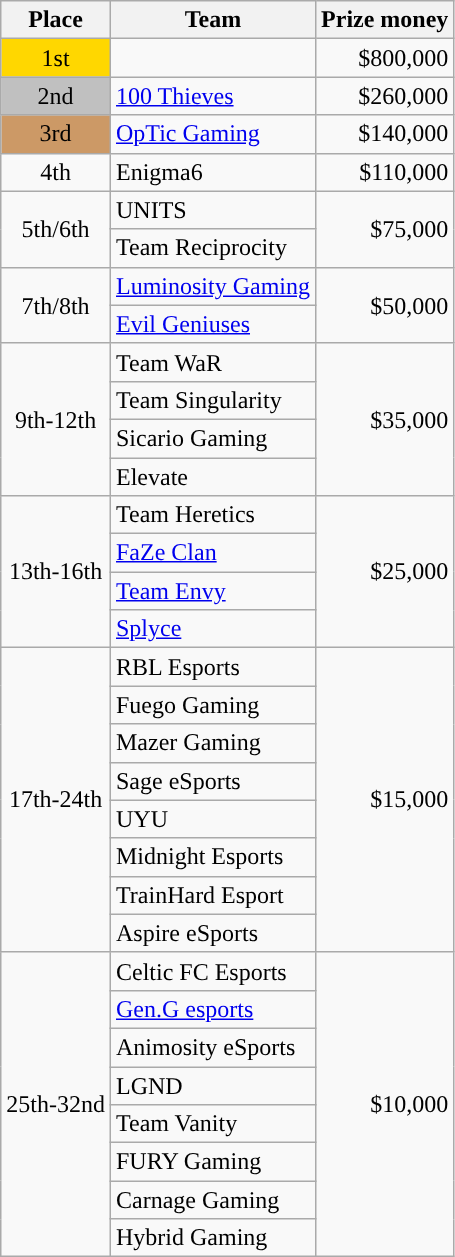<table class="wikitable" style="text-align:left">
<tr>
<th>Place</th>
<th>Team</th>
<th>Prize money</th>
</tr>
<tr>
<td style="text-align:center; background:gold;">1st</td>
<td></td>
<td style="text-align:right">$800,000</td>
</tr>
<tr>
<td style="text-align:center; background:silver;">2nd</td>
<td><a href='#'>100 Thieves</a></td>
<td style="text-align:right">$260,000</td>
</tr>
<tr>
<td style="text-align:center; background:#c96;">3rd</td>
<td><a href='#'>OpTic Gaming</a></td>
<td style="text-align:right">$140,000</td>
</tr>
<tr>
<td style="text-align:center;">4th</td>
<td>Enigma6</td>
<td style="text-align:right">$110,000</td>
</tr>
<tr>
<td style="text-align:center" rowspan="2">5th/6th</td>
<td>UNITS</td>
<td style="text-align:right" rowspan="2">$75,000</td>
</tr>
<tr>
<td>Team Reciprocity</td>
</tr>
<tr>
<td style="text-align:center" rowspan="2">7th/8th</td>
<td><a href='#'>Luminosity Gaming</a></td>
<td style="text-align:right" rowspan="2">$50,000</td>
</tr>
<tr>
<td><a href='#'>Evil Geniuses</a></td>
</tr>
<tr>
<td style="text-align:center" rowspan="4th">9th-12th</td>
<td>Team WaR</td>
<td style="text-align:right" rowspan="4th">$35,000</td>
</tr>
<tr>
<td>Team Singularity</td>
</tr>
<tr>
<td>Sicario Gaming</td>
</tr>
<tr>
<td>Elevate</td>
</tr>
<tr>
<td style="text-align:center" rowspan="4">13th-16th</td>
<td>Team Heretics</td>
<td style="text-align:right" rowspan="4">$25,000</td>
</tr>
<tr>
<td><a href='#'>FaZe Clan</a></td>
</tr>
<tr>
<td><a href='#'>Team Envy</a></td>
</tr>
<tr>
<td><a href='#'>Splyce</a></td>
</tr>
<tr>
<td style="text-align:center" rowspan="8">17th-24th</td>
<td>RBL Esports</td>
<td style="text-align:right" rowspan="8">$15,000</td>
</tr>
<tr>
<td>Fuego Gaming</td>
</tr>
<tr>
<td>Mazer Gaming</td>
</tr>
<tr>
<td>Sage eSports</td>
</tr>
<tr>
<td>UYU</td>
</tr>
<tr>
<td>Midnight Esports</td>
</tr>
<tr>
<td>TrainHard Esport</td>
</tr>
<tr>
<td>Aspire eSports</td>
</tr>
<tr>
<td style="text-align:center" rowspan="8">25th-32nd</td>
<td>Celtic FC Esports</td>
<td style="text-align:right" rowspan="8">$10,000</td>
</tr>
<tr>
<td><a href='#'>Gen.G esports</a></td>
</tr>
<tr>
<td>Animosity eSports</td>
</tr>
<tr>
<td>LGND</td>
</tr>
<tr>
<td>Team Vanity</td>
</tr>
<tr>
<td>FURY Gaming</td>
</tr>
<tr>
<td>Carnage Gaming</td>
</tr>
<tr>
<td>Hybrid Gaming</td>
</tr>
</table>
